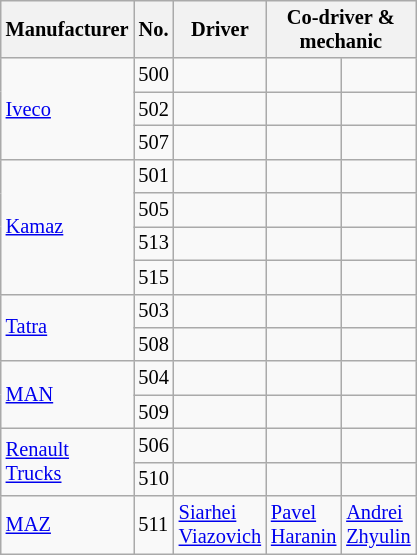<table class="wikitable" style="font-size:85%; width:15%">
<tr>
<th>Manufacturer</th>
<th>No.</th>
<th>Driver</th>
<th colspan=2>Co-driver & mechanic</th>
</tr>
<tr>
<td rowspan=3> <a href='#'>Iveco</a></td>
<td>500</td>
<td></td>
<td></td>
<td></td>
</tr>
<tr>
<td>502</td>
<td></td>
<td></td>
<td></td>
</tr>
<tr>
<td>507</td>
<td></td>
<td></td>
<td></td>
</tr>
<tr>
<td rowspan=4> <a href='#'>Kamaz</a></td>
<td>501</td>
<td></td>
<td></td>
<td></td>
</tr>
<tr>
<td>505</td>
<td></td>
<td></td>
<td></td>
</tr>
<tr>
<td>513</td>
<td></td>
<td></td>
<td></td>
</tr>
<tr>
<td>515</td>
<td></td>
<td></td>
<td></td>
</tr>
<tr>
<td rowspan=2> <a href='#'>Tatra</a></td>
<td>503</td>
<td></td>
<td></td>
<td></td>
</tr>
<tr>
<td>508</td>
<td></td>
<td></td>
<td></td>
</tr>
<tr>
<td rowspan=2> <a href='#'>MAN</a></td>
<td>504</td>
<td></td>
<td></td>
<td></td>
</tr>
<tr>
<td>509</td>
<td></td>
<td></td>
<td></td>
</tr>
<tr>
<td rowspan=2> <a href='#'>Renault Trucks</a></td>
<td>506</td>
<td></td>
<td></td>
<td></td>
</tr>
<tr>
<td>510</td>
<td></td>
<td></td>
<td></td>
</tr>
<tr>
<td> <a href='#'>MAZ</a></td>
<td>511</td>
<td> <a href='#'>Siarhei Viazovich</a></td>
<td> <a href='#'>Pavel Haranin</a></td>
<td> <a href='#'>Andrei Zhyulin</a></td>
</tr>
</table>
